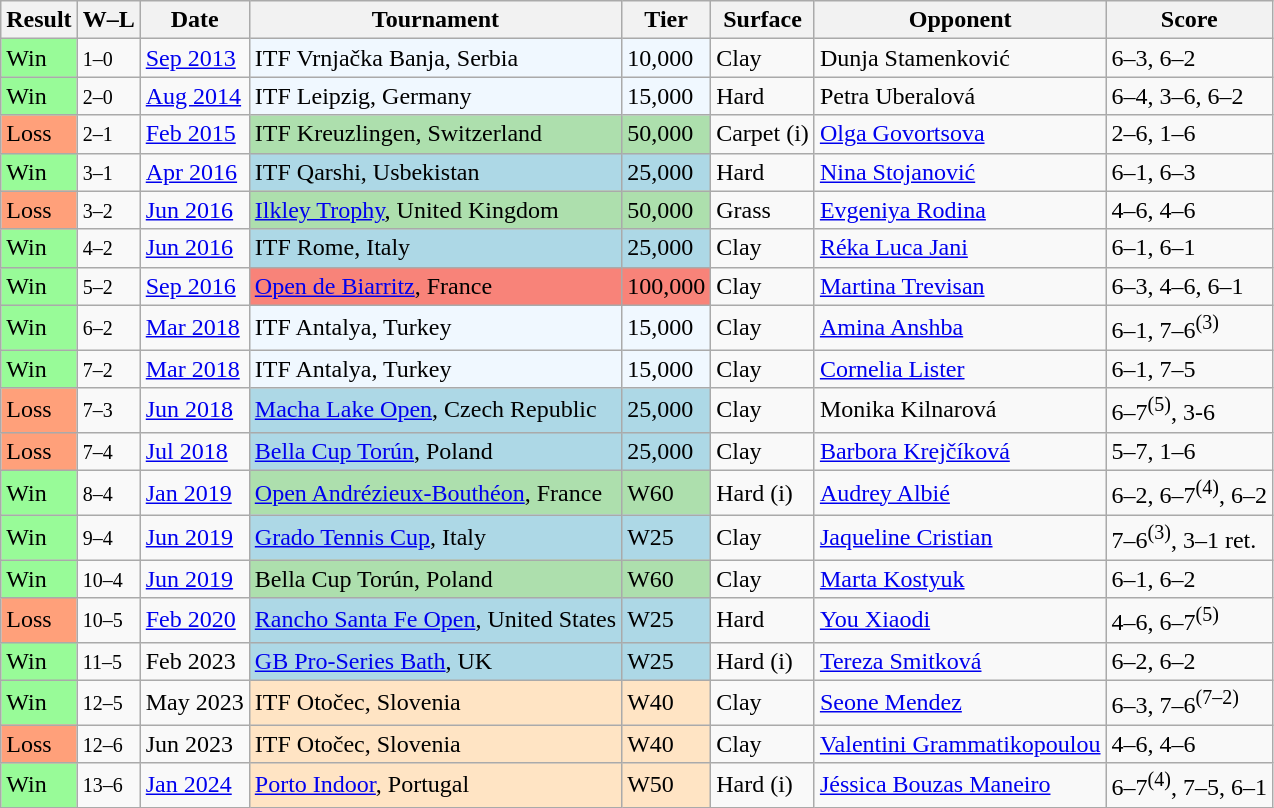<table class="sortable wikitable">
<tr>
<th>Result</th>
<th class="unsortable">W–L</th>
<th>Date</th>
<th>Tournament</th>
<th>Tier</th>
<th>Surface</th>
<th>Opponent</th>
<th class="unsortable">Score</th>
</tr>
<tr>
<td style="background:#98fb98;">Win</td>
<td><small>1–0</small></td>
<td><a href='#'>Sep 2013</a></td>
<td style="background:#f0f8ff;">ITF Vrnjačka Banja, Serbia</td>
<td style="background:#f0f8ff;">10,000</td>
<td>Clay</td>
<td> Dunja Stamenković</td>
<td>6–3, 6–2</td>
</tr>
<tr>
<td style="background:#98fb98;">Win</td>
<td><small>2–0</small></td>
<td><a href='#'>Aug 2014</a></td>
<td style="background:#f0f8ff;">ITF Leipzig, Germany</td>
<td style="background:#f0f8ff;">15,000</td>
<td>Hard</td>
<td> Petra Uberalová</td>
<td>6–4, 3–6, 6–2</td>
</tr>
<tr>
<td style="background:#ffa07a;">Loss</td>
<td><small>2–1</small></td>
<td><a href='#'>Feb 2015</a></td>
<td style="background:#addfad;">ITF Kreuzlingen, Switzerland</td>
<td style="background:#addfad;">50,000</td>
<td>Carpet (i)</td>
<td> <a href='#'>Olga Govortsova</a></td>
<td>2–6, 1–6</td>
</tr>
<tr>
<td style="background:#98fb98;">Win</td>
<td><small>3–1</small></td>
<td><a href='#'>Apr 2016</a></td>
<td style="background:lightblue;">ITF Qarshi, Usbekistan</td>
<td style="background:lightblue;">25,000</td>
<td>Hard</td>
<td> <a href='#'>Nina Stojanović</a></td>
<td>6–1, 6–3</td>
</tr>
<tr>
<td style="background:#ffa07a;">Loss</td>
<td><small>3–2</small></td>
<td><a href='#'>Jun 2016</a></td>
<td style="background:#addfad;"><a href='#'>Ilkley Trophy</a>, United Kingdom</td>
<td style="background:#addfad;">50,000</td>
<td>Grass</td>
<td> <a href='#'>Evgeniya Rodina</a></td>
<td>4–6, 4–6</td>
</tr>
<tr>
<td style="background:#98fb98;">Win</td>
<td><small>4–2</small></td>
<td><a href='#'>Jun 2016</a></td>
<td style="background:lightblue;">ITF Rome, Italy</td>
<td style="background:lightblue;">25,000</td>
<td>Clay</td>
<td> <a href='#'>Réka Luca Jani</a></td>
<td>6–1, 6–1</td>
</tr>
<tr>
<td style="background:#98fb98;">Win</td>
<td><small>5–2</small></td>
<td><a href='#'>Sep 2016</a></td>
<td style="background:#f88379;"><a href='#'>Open de Biarritz</a>, France</td>
<td style="background:#f88379;">100,000</td>
<td>Clay</td>
<td> <a href='#'>Martina Trevisan</a></td>
<td>6–3, 4–6, 6–1</td>
</tr>
<tr>
<td style="background:#98fb98;">Win</td>
<td><small>6–2</small></td>
<td><a href='#'>Mar 2018</a></td>
<td style="background:#f0f8ff;">ITF Antalya, Turkey</td>
<td style="background:#f0f8ff;">15,000</td>
<td>Clay</td>
<td> <a href='#'>Amina Anshba</a></td>
<td>6–1, 7–6<sup>(3)</sup></td>
</tr>
<tr>
<td style="background:#98fb98;">Win</td>
<td><small>7–2</small></td>
<td><a href='#'>Mar 2018</a></td>
<td style="background:#f0f8ff;">ITF Antalya, Turkey</td>
<td style="background:#f0f8ff;">15,000</td>
<td>Clay</td>
<td> <a href='#'>Cornelia Lister</a></td>
<td>6–1, 7–5</td>
</tr>
<tr>
<td style="background:#ffa07a;">Loss</td>
<td><small>7–3</small></td>
<td><a href='#'>Jun 2018</a></td>
<td style="background:lightblue;"><a href='#'>Macha Lake Open</a>, Czech Republic</td>
<td style="background:lightblue;">25,000</td>
<td>Clay</td>
<td> Monika Kilnarová</td>
<td>6–7<sup>(5)</sup>, 3-6</td>
</tr>
<tr>
<td style="background:#ffa07a;">Loss</td>
<td><small>7–4</small></td>
<td><a href='#'>Jul 2018</a></td>
<td style="background:lightblue;"><a href='#'>Bella Cup Torún</a>, Poland</td>
<td style="background:lightblue;">25,000</td>
<td>Clay</td>
<td> <a href='#'>Barbora Krejčíková</a></td>
<td>5–7, 1–6</td>
</tr>
<tr>
<td style="background:#98fb98;">Win</td>
<td><small>8–4</small></td>
<td><a href='#'>Jan 2019</a></td>
<td style="background:#addfad;"><a href='#'>Open Andrézieux-Bouthéon</a>, France</td>
<td style="background:#addfad;">W60</td>
<td>Hard (i)</td>
<td> <a href='#'>Audrey Albié</a></td>
<td>6–2, 6–7<sup>(4)</sup>, 6–2</td>
</tr>
<tr>
<td style="background:#98fb98;">Win</td>
<td><small>9–4</small></td>
<td><a href='#'>Jun 2019</a></td>
<td style="background:lightblue;"><a href='#'>Grado Tennis Cup</a>, Italy</td>
<td style="background:lightblue;">W25</td>
<td>Clay</td>
<td> <a href='#'>Jaqueline Cristian</a></td>
<td>7–6<sup>(3)</sup>, 3–1 ret.</td>
</tr>
<tr>
<td style="background:#98fb98;">Win</td>
<td><small>10–4</small></td>
<td><a href='#'>Jun 2019</a></td>
<td style="background:#addfad;">Bella Cup Torún, Poland</td>
<td style="background:#addfad;">W60</td>
<td>Clay</td>
<td> <a href='#'>Marta Kostyuk</a></td>
<td>6–1, 6–2</td>
</tr>
<tr>
<td style="background:#ffa07a;">Loss</td>
<td><small>10–5</small></td>
<td><a href='#'>Feb 2020</a></td>
<td style="background:lightblue;"><a href='#'>Rancho Santa Fe Open</a>, United States</td>
<td style="background:lightblue;">W25</td>
<td>Hard</td>
<td> <a href='#'>You Xiaodi</a></td>
<td>4–6, 6–7<sup>(5)</sup></td>
</tr>
<tr>
<td style="background:#98fb98;">Win</td>
<td><small>11–5</small></td>
<td>Feb 2023</td>
<td style="background:lightblue;"><a href='#'>GB Pro-Series Bath</a>, UK</td>
<td style="background:lightblue;">W25</td>
<td>Hard (i)</td>
<td> <a href='#'>Tereza Smitková</a></td>
<td>6–2, 6–2</td>
</tr>
<tr>
<td style="background:#98fb98;">Win</td>
<td><small>12–5</small></td>
<td>May 2023</td>
<td style="background:#ffe4c4;">ITF Otočec, Slovenia</td>
<td style="background:#ffe4c4;">W40</td>
<td>Clay</td>
<td> <a href='#'>Seone Mendez</a></td>
<td>6–3, 7–6<sup>(7–2)</sup></td>
</tr>
<tr>
<td style="background:#ffa07a;">Loss</td>
<td><small>12–6</small></td>
<td>Jun 2023</td>
<td style="background:#ffe4c4;">ITF Otočec, Slovenia</td>
<td style="background:#ffe4c4;">W40</td>
<td>Clay</td>
<td> <a href='#'>Valentini Grammatikopoulou</a></td>
<td>4–6, 4–6</td>
</tr>
<tr>
<td style="background:#98fb98;">Win</td>
<td><small>13–6</small></td>
<td><a href='#'>Jan 2024</a></td>
<td style="background:#ffe4c4;"><a href='#'>Porto Indoor</a>, Portugal</td>
<td style="background:#ffe4c4;">W50</td>
<td>Hard (i)</td>
<td> <a href='#'>Jéssica Bouzas Maneiro</a></td>
<td>6–7<sup>(4)</sup>, 7–5, 6–1</td>
</tr>
</table>
